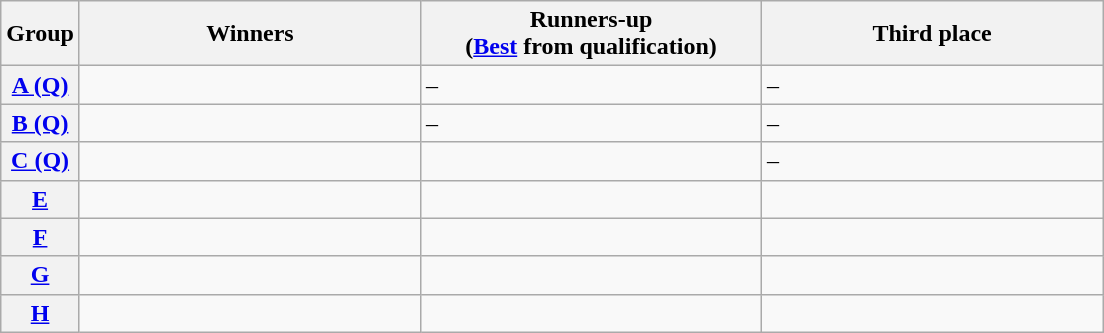<table class="wikitable">
<tr>
<th>Group</th>
<th width=220>Winners</th>
<th width=220>Runners-up<br>(<a href='#'>Best</a> from qualification)</th>
<th width=220>Third place</th>
</tr>
<tr>
<th><a href='#'>A (Q)</a></th>
<td></td>
<td>–</td>
<td>–</td>
</tr>
<tr>
<th><a href='#'>B (Q)</a></th>
<td></td>
<td>–</td>
<td>–</td>
</tr>
<tr>
<th><a href='#'>C (Q)</a></th>
<td></td>
<td></td>
<td>–</td>
</tr>
<tr>
<th><a href='#'>E</a></th>
<td></td>
<td></td>
<td></td>
</tr>
<tr>
<th><a href='#'>F</a></th>
<td></td>
<td></td>
<td></td>
</tr>
<tr>
<th><a href='#'>G</a></th>
<td></td>
<td></td>
<td></td>
</tr>
<tr>
<th><a href='#'>H</a></th>
<td></td>
<td></td>
<td></td>
</tr>
</table>
